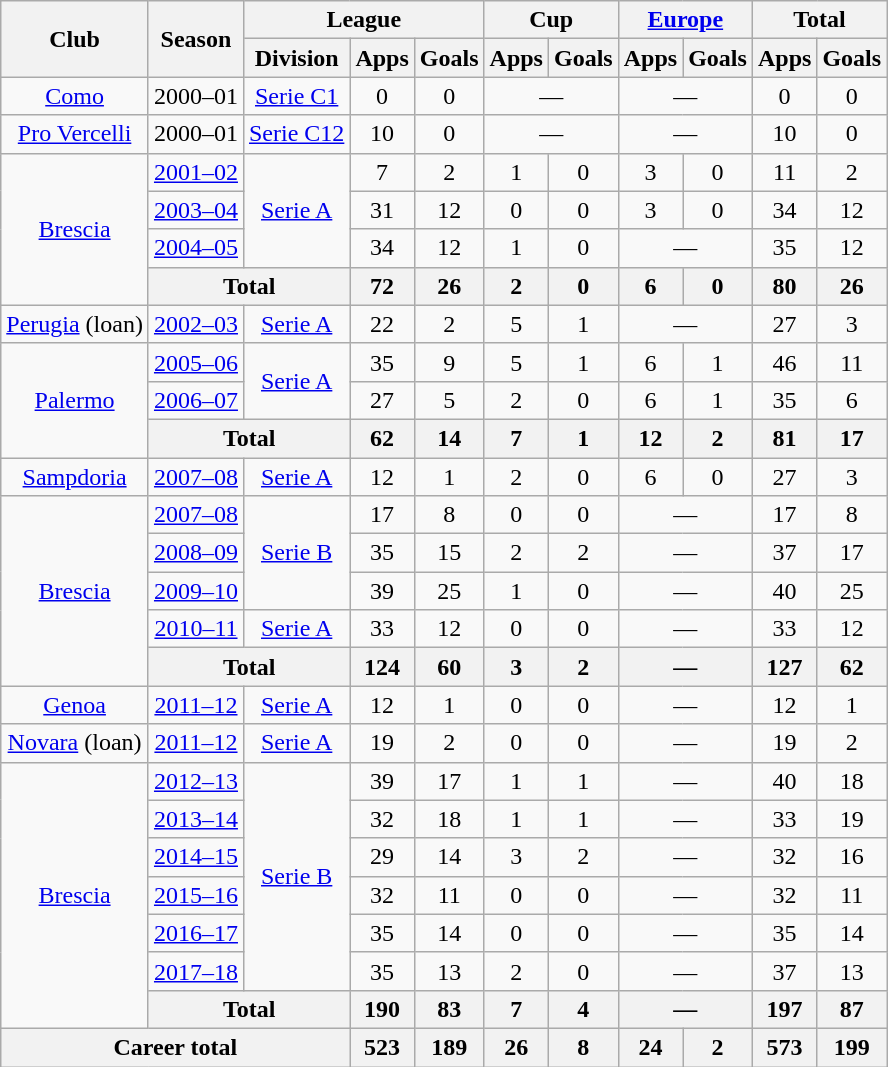<table class="wikitable" style="text-align:center">
<tr>
<th rowspan="2">Club</th>
<th rowspan="2">Season</th>
<th colspan="3">League</th>
<th colspan="2">Cup</th>
<th colspan="2"><a href='#'>Europe</a></th>
<th colspan="2">Total</th>
</tr>
<tr>
<th>Division</th>
<th>Apps</th>
<th>Goals</th>
<th>Apps</th>
<th>Goals</th>
<th>Apps</th>
<th>Goals</th>
<th>Apps</th>
<th>Goals</th>
</tr>
<tr>
<td rowspan="1"><a href='#'>Como</a></td>
<td>2000–01</td>
<td rowspan="1"><a href='#'>Serie C1</a></td>
<td>0</td>
<td>0</td>
<td colspan="2">—</td>
<td colspan="2">—</td>
<td>0</td>
<td>0</td>
</tr>
<tr>
<td rowspan="1"><a href='#'>Pro Vercelli</a></td>
<td>2000–01</td>
<td rowspan="1"><a href='#'>Serie C12</a></td>
<td>10</td>
<td>0</td>
<td colspan="2">—</td>
<td colspan="2">—</td>
<td>10</td>
<td>0</td>
</tr>
<tr>
<td rowspan="4"><a href='#'>Brescia</a></td>
<td><a href='#'>2001–02</a></td>
<td rowspan="3"><a href='#'>Serie A</a></td>
<td>7</td>
<td>2</td>
<td>1</td>
<td>0</td>
<td>3</td>
<td>0</td>
<td>11</td>
<td>2</td>
</tr>
<tr>
<td><a href='#'>2003–04</a></td>
<td>31</td>
<td>12</td>
<td>0</td>
<td>0</td>
<td>3</td>
<td>0</td>
<td>34</td>
<td>12</td>
</tr>
<tr>
<td><a href='#'>2004–05</a></td>
<td>34</td>
<td>12</td>
<td>1</td>
<td>0</td>
<td colspan="2">—</td>
<td>35</td>
<td>12</td>
</tr>
<tr>
<th colspan="2">Total</th>
<th>72</th>
<th>26</th>
<th>2</th>
<th>0</th>
<th>6</th>
<th>0</th>
<th>80</th>
<th>26</th>
</tr>
<tr>
<td rowspan="1"><a href='#'>Perugia</a> (loan)</td>
<td><a href='#'>2002–03</a></td>
<td rowspan="1"><a href='#'>Serie A</a></td>
<td>22</td>
<td>2</td>
<td>5</td>
<td>1</td>
<td colspan="2">—</td>
<td>27</td>
<td>3</td>
</tr>
<tr>
<td rowspan="3"><a href='#'>Palermo</a></td>
<td><a href='#'>2005–06</a></td>
<td rowspan="2"><a href='#'>Serie A</a></td>
<td>35</td>
<td>9</td>
<td>5</td>
<td>1</td>
<td>6</td>
<td>1</td>
<td>46</td>
<td>11</td>
</tr>
<tr>
<td><a href='#'>2006–07</a></td>
<td>27</td>
<td>5</td>
<td>2</td>
<td>0</td>
<td>6</td>
<td>1</td>
<td>35</td>
<td>6</td>
</tr>
<tr>
<th colspan="2">Total</th>
<th>62</th>
<th>14</th>
<th>7</th>
<th>1</th>
<th>12</th>
<th>2</th>
<th>81</th>
<th>17</th>
</tr>
<tr>
<td rowspan="1"><a href='#'>Sampdoria</a></td>
<td><a href='#'>2007–08</a></td>
<td rowspan="1"><a href='#'>Serie A</a></td>
<td>12</td>
<td>1</td>
<td>2</td>
<td>0</td>
<td>6</td>
<td>0</td>
<td>27</td>
<td>3</td>
</tr>
<tr>
<td rowspan="5"><a href='#'>Brescia</a></td>
<td><a href='#'>2007–08</a></td>
<td rowspan="3"><a href='#'>Serie B</a></td>
<td>17</td>
<td>8</td>
<td>0</td>
<td>0</td>
<td colspan="2">—</td>
<td>17</td>
<td>8</td>
</tr>
<tr>
<td><a href='#'>2008–09</a></td>
<td>35</td>
<td>15</td>
<td>2</td>
<td>2</td>
<td colspan="2">—</td>
<td>37</td>
<td>17</td>
</tr>
<tr>
<td><a href='#'>2009–10</a></td>
<td>39</td>
<td>25</td>
<td>1</td>
<td>0</td>
<td colspan="2">—</td>
<td>40</td>
<td>25</td>
</tr>
<tr>
<td><a href='#'>2010–11</a></td>
<td rowspan="1"><a href='#'>Serie A</a></td>
<td>33</td>
<td>12</td>
<td>0</td>
<td>0</td>
<td colspan="2">—</td>
<td>33</td>
<td>12</td>
</tr>
<tr>
<th colspan="2">Total</th>
<th>124</th>
<th>60</th>
<th>3</th>
<th>2</th>
<th colspan="2">—</th>
<th>127</th>
<th>62</th>
</tr>
<tr>
<td rowspan="1"><a href='#'>Genoa</a></td>
<td><a href='#'>2011–12</a></td>
<td rowspan="1"><a href='#'>Serie A</a></td>
<td>12</td>
<td>1</td>
<td>0</td>
<td>0</td>
<td colspan="2">—</td>
<td>12</td>
<td>1</td>
</tr>
<tr>
<td rowspan="1"><a href='#'>Novara</a> (loan)</td>
<td><a href='#'>2011–12</a></td>
<td rowspan="1"><a href='#'>Serie A</a></td>
<td>19</td>
<td>2</td>
<td>0</td>
<td>0</td>
<td colspan="2">—</td>
<td>19</td>
<td>2</td>
</tr>
<tr>
<td rowspan="7"><a href='#'>Brescia</a></td>
<td><a href='#'>2012–13</a></td>
<td rowspan="6"><a href='#'>Serie B</a></td>
<td>39</td>
<td>17</td>
<td>1</td>
<td>1</td>
<td colspan="2">—</td>
<td>40</td>
<td>18</td>
</tr>
<tr>
<td><a href='#'>2013–14</a></td>
<td>32</td>
<td>18</td>
<td>1</td>
<td>1</td>
<td colspan="2">—</td>
<td>33</td>
<td>19</td>
</tr>
<tr>
<td><a href='#'>2014–15</a></td>
<td>29</td>
<td>14</td>
<td>3</td>
<td>2</td>
<td colspan="2">—</td>
<td>32</td>
<td>16</td>
</tr>
<tr>
<td><a href='#'>2015–16</a></td>
<td>32</td>
<td>11</td>
<td>0</td>
<td>0</td>
<td colspan="2">—</td>
<td>32</td>
<td>11</td>
</tr>
<tr>
<td><a href='#'>2016–17</a></td>
<td>35</td>
<td>14</td>
<td>0</td>
<td>0</td>
<td colspan="2">—</td>
<td>35</td>
<td>14</td>
</tr>
<tr>
<td><a href='#'>2017–18</a></td>
<td>35</td>
<td>13</td>
<td>2</td>
<td>0</td>
<td colspan="2">—</td>
<td>37</td>
<td>13</td>
</tr>
<tr>
<th colspan="2">Total</th>
<th>190</th>
<th>83</th>
<th>7</th>
<th>4</th>
<th colspan="2">—</th>
<th>197</th>
<th>87</th>
</tr>
<tr>
<th colspan="3">Career total</th>
<th>523</th>
<th>189</th>
<th>26</th>
<th>8</th>
<th>24</th>
<th>2</th>
<th>573</th>
<th>199</th>
</tr>
</table>
